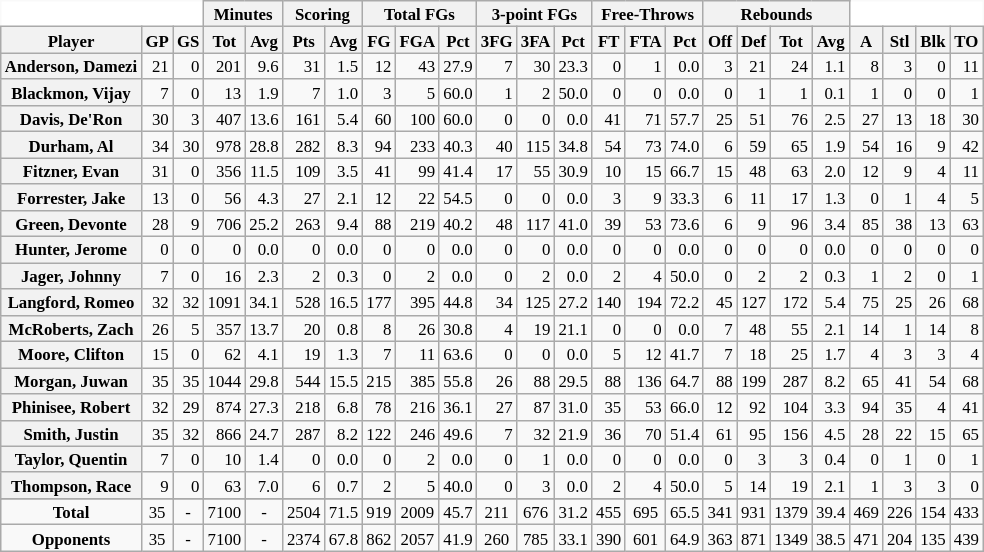<table class="wikitable sortable" border="1" style="font-size:70%;">
<tr>
<th colspan="3" style="border-top-style:hidden; border-left-style:hidden; background: white;"></th>
<th colspan="2" style=>Minutes</th>
<th colspan="2" style=>Scoring</th>
<th colspan="3" style=>Total FGs</th>
<th colspan="3" style=>3-point FGs</th>
<th colspan="3" style=>Free-Throws</th>
<th colspan="4" style=>Rebounds</th>
<th colspan="4" style="border-top-style:hidden; border-right-style:hidden; background: white;"></th>
</tr>
<tr>
<th scope="col" style=>Player</th>
<th scope="col" style=>GP</th>
<th scope="col" style=>GS</th>
<th scope="col" style=>Tot</th>
<th scope="col" style=>Avg</th>
<th scope="col" style=>Pts</th>
<th scope="col" style=>Avg</th>
<th scope="col" style=>FG</th>
<th scope="col" style=>FGA</th>
<th scope="col" style=>Pct</th>
<th scope="col" style=>3FG</th>
<th scope="col" style=>3FA</th>
<th scope="col" style=>Pct</th>
<th scope="col" style=>FT</th>
<th scope="col" style=>FTA</th>
<th scope="col" style=>Pct</th>
<th scope="col" style=>Off</th>
<th scope="col" style=>Def</th>
<th scope="col" style=>Tot</th>
<th scope="col" style=>Avg</th>
<th scope="col" style=>A</th>
<th scope="col" style=>Stl</th>
<th scope="col" style=>Blk</th>
<th scope="col" style=>TO</th>
</tr>
<tr>
<th style=white-space:nowrap>Anderson, Damezi</th>
<td align="right">21</td>
<td align="right">0</td>
<td align="right">201</td>
<td align="right">9.6</td>
<td align="right">31</td>
<td align="right">1.5</td>
<td align="right">12</td>
<td align="right">43</td>
<td align="right">27.9</td>
<td align="right">7</td>
<td align="right">30</td>
<td align="right">23.3</td>
<td align="right">0</td>
<td align="right">1</td>
<td align="right">0.0</td>
<td align="right">3</td>
<td align="right">21</td>
<td align="right">24</td>
<td align="right">1.1</td>
<td align="right">8</td>
<td align="right">3</td>
<td align="right">0</td>
<td align="right">11</td>
</tr>
<tr>
<th style=white-space:nowrap>Blackmon, Vijay</th>
<td align="right">7</td>
<td align="right">0</td>
<td align="right">13</td>
<td align="right">1.9</td>
<td align="right">7</td>
<td align="right">1.0</td>
<td align="right">3</td>
<td align="right">5</td>
<td align="right">60.0</td>
<td align="right">1</td>
<td align="right">2</td>
<td align="right" style=>50.0</td>
<td align="right">0</td>
<td align="right">0</td>
<td align="right">0.0</td>
<td align="right">0</td>
<td align="right">1</td>
<td align="right">1</td>
<td align="right">0.1</td>
<td align="right">1</td>
<td align="right">0</td>
<td align="right">0</td>
<td align="right">1</td>
</tr>
<tr>
<th style=white-space:nowrap>Davis, De'Ron</th>
<td align="right">30</td>
<td align="right">3</td>
<td align="right">407</td>
<td align="right">13.6</td>
<td align="right">161</td>
<td align="right">5.4</td>
<td align="right">60</td>
<td align="right">100</td>
<td align="right">60.0</td>
<td align="right">0</td>
<td align="right">0</td>
<td align="right">0.0</td>
<td align="right">41</td>
<td align="right">71</td>
<td align="right">57.7</td>
<td align="right">25</td>
<td align="right">51</td>
<td align="right">76</td>
<td align="right">2.5</td>
<td align="right">27</td>
<td align="right">13</td>
<td align="right">18</td>
<td align="right">30</td>
</tr>
<tr>
<th style=white-space:nowrap>Durham, Al</th>
<td align="right">34</td>
<td align="right">30</td>
<td align="right">978</td>
<td align="right">28.8</td>
<td align="right">282</td>
<td align="right">8.3</td>
<td align="right">94</td>
<td align="right">233</td>
<td align="right">40.3</td>
<td align="right">40</td>
<td align="right">115</td>
<td align="right">34.8</td>
<td align="right">54</td>
<td align="right">73</td>
<td align="right" style=>74.0</td>
<td align="right">6</td>
<td align="right">59</td>
<td align="right">65</td>
<td align="right">1.9</td>
<td align="right">54</td>
<td align="right">16</td>
<td align="right">9</td>
<td align="right">42</td>
</tr>
<tr>
<th style=white-space:nowrap>Fitzner, Evan</th>
<td align="right">31</td>
<td align="right">0</td>
<td align="right">356</td>
<td align="right">11.5</td>
<td align="right">109</td>
<td align="right">3.5</td>
<td align="right">41</td>
<td align="right">99</td>
<td align="right">41.4</td>
<td align="right">17</td>
<td align="right">55</td>
<td align="right">30.9</td>
<td align="right">10</td>
<td align="right">15</td>
<td align="right">66.7</td>
<td align="right">15</td>
<td align="right">48</td>
<td align="right">63</td>
<td align="right">2.0</td>
<td align="right">12</td>
<td align="right">9</td>
<td align="right">4</td>
<td align="right">11</td>
</tr>
<tr>
<th style=white-space:nowrap>Forrester, Jake</th>
<td align="right">13</td>
<td align="right">0</td>
<td align="right">56</td>
<td align="right">4.3</td>
<td align="right">27</td>
<td align="right">2.1</td>
<td align="right">12</td>
<td align="right">22</td>
<td align="right">54.5</td>
<td align="right">0</td>
<td align="right">0</td>
<td align="right">0.0</td>
<td align="right">3</td>
<td align="right">9</td>
<td align="right">33.3</td>
<td align="right">6</td>
<td align="right">11</td>
<td align="right">17</td>
<td align="right">1.3</td>
<td align="right">0</td>
<td align="right">1</td>
<td align="right">4</td>
<td align="right">5</td>
</tr>
<tr>
<th style=white-space:nowrap>Green, Devonte</th>
<td align="right">28</td>
<td align="right">9</td>
<td align="right">706</td>
<td align="right">25.2</td>
<td align="right">263</td>
<td align="right">9.4</td>
<td align="right">88</td>
<td align="right">219</td>
<td align="right">40.2</td>
<td align="right" style=>48</td>
<td align="right">117</td>
<td align="right">41.0</td>
<td align="right">39</td>
<td align="right">53</td>
<td align="right">73.6</td>
<td align="right">6</td>
<td align="right">9</td>
<td align="right">96</td>
<td align="right">3.4</td>
<td align="right">85</td>
<td align="right">38</td>
<td align="right">13</td>
<td align="right">63</td>
</tr>
<tr>
<th style=white-space:nowrap>Hunter, Jerome</th>
<td align="right">0</td>
<td align="right">0</td>
<td align="right">0</td>
<td align="right">0.0</td>
<td align="right">0</td>
<td align="right">0.0</td>
<td align="right">0</td>
<td align="right">0</td>
<td align="right">0.0</td>
<td align="right">0</td>
<td align="right">0</td>
<td align="right">0.0</td>
<td align="right">0</td>
<td align="right">0</td>
<td align="right">0.0</td>
<td align="right">0</td>
<td align="right">0</td>
<td align="right">0</td>
<td align="right">0.0</td>
<td align="right">0</td>
<td align="right">0</td>
<td align="right">0</td>
<td align="right">0</td>
</tr>
<tr>
<th style=white-space:nowrap>Jager, Johnny</th>
<td align="right">7</td>
<td align="right">0</td>
<td align="right">16</td>
<td align="right">2.3</td>
<td align="right">2</td>
<td align="right">0.3</td>
<td align="right">0</td>
<td align="right">2</td>
<td align="right">0.0</td>
<td align="right">0</td>
<td align="right">2</td>
<td align="right">0.0</td>
<td align="right">2</td>
<td align="right">4</td>
<td align="right">50.0</td>
<td align="right">0</td>
<td align="right">2</td>
<td align="right">2</td>
<td align="right">0.3</td>
<td align="right">1</td>
<td align="right">2</td>
<td align="right">0</td>
<td align="right">1</td>
</tr>
<tr>
<th style=white-space:nowrap>Langford, Romeo</th>
<td align="right">32</td>
<td align="right">32</td>
<td align="right" style=>1091</td>
<td align="right" style=>34.1</td>
<td align="right">528</td>
<td align="right" style=>16.5</td>
<td align="right">177</td>
<td align="right" style=>395</td>
<td align="right">44.8</td>
<td align="right">34</td>
<td align="right" style=>125</td>
<td align="right">27.2</td>
<td align="right" style=>140</td>
<td align="right" style=>194</td>
<td align="right">72.2</td>
<td align="right">45</td>
<td align="right">127</td>
<td align="right">172</td>
<td align="right">5.4</td>
<td align="right">75</td>
<td align="right">25</td>
<td align="right">26</td>
<td align="right" style=>68</td>
</tr>
<tr>
<th style=white-space:nowrap>McRoberts, Zach</th>
<td align="right">26</td>
<td align="right">5</td>
<td align="right">357</td>
<td align="right">13.7</td>
<td align="right">20</td>
<td align="right">0.8</td>
<td align="right">8</td>
<td align="right">26</td>
<td align="right">30.8</td>
<td align="right">4</td>
<td align="right">19</td>
<td align="right">21.1</td>
<td align="right">0</td>
<td align="right">0</td>
<td align="right">0.0</td>
<td align="right">7</td>
<td align="right">48</td>
<td align="right">55</td>
<td align="right">2.1</td>
<td align="right">14</td>
<td align="right">1</td>
<td align="right">14</td>
<td align="right">8</td>
</tr>
<tr>
<th style=white-space:nowrap>Moore, Clifton</th>
<td align="right">15</td>
<td align="right">0</td>
<td align="right">62</td>
<td align="right">4.1</td>
<td align="right">19</td>
<td align="right">1.3</td>
<td align="right">7</td>
<td align="right">11</td>
<td align="right" style=>63.6</td>
<td align="right">0</td>
<td align="right">0</td>
<td align="right">0.0</td>
<td align="right">5</td>
<td align="right">12</td>
<td align="right">41.7</td>
<td align="right">7</td>
<td align="right">18</td>
<td align="right">25</td>
<td align="right">1.7</td>
<td align="right">4</td>
<td align="right">3</td>
<td align="right">3</td>
<td align="right">4</td>
</tr>
<tr>
<th style=white-space:nowrap>Morgan, Juwan</th>
<td align="right" style=>35</td>
<td align="right" style=>35</td>
<td align="right">1044</td>
<td align="right">29.8</td>
<td align="right" style=>544</td>
<td align="right">15.5</td>
<td align="right" style=>215</td>
<td align="right">385</td>
<td align="right">55.8</td>
<td align="right">26</td>
<td align="right">88</td>
<td align="right">29.5</td>
<td align="right">88</td>
<td align="right">136</td>
<td align="right">64.7</td>
<td align="right" style=>88</td>
<td align="right" style=>199</td>
<td align="right" style=>287</td>
<td align="right" style=>8.2</td>
<td align="right">65</td>
<td align="right" style=>41</td>
<td align="right" style=>54</td>
<td align="right" style=>68</td>
</tr>
<tr>
<th style=white-space:nowrap>Phinisee, Robert</th>
<td align="right">32</td>
<td align="right">29</td>
<td align="right">874</td>
<td align="right">27.3</td>
<td align="right">218</td>
<td align="right">6.8</td>
<td align="right">78</td>
<td align="right">216</td>
<td align="right">36.1</td>
<td align="right">27</td>
<td align="right">87</td>
<td align="right">31.0</td>
<td align="right">35</td>
<td align="right">53</td>
<td align="right">66.0</td>
<td align="right">12</td>
<td align="right">92</td>
<td align="right">104</td>
<td align="right">3.3</td>
<td align="right" style=>94</td>
<td align="right">35</td>
<td align="right">4</td>
<td align="right">41</td>
</tr>
<tr>
<th style=white-space:nowrap>Smith, Justin</th>
<td align="right" style=>35</td>
<td align="right">32</td>
<td align="right">866</td>
<td align="right">24.7</td>
<td align="right">287</td>
<td align="right">8.2</td>
<td align="right">122</td>
<td align="right">246</td>
<td align="right">49.6</td>
<td align="right">7</td>
<td align="right">32</td>
<td align="right">21.9</td>
<td align="right">36</td>
<td align="right">70</td>
<td align="right">51.4</td>
<td align="right">61</td>
<td align="right">95</td>
<td align="right">156</td>
<td align="right">4.5</td>
<td align="right">28</td>
<td align="right">22</td>
<td align="right">15</td>
<td align="right">65</td>
</tr>
<tr>
<th style=white-space:nowrap>Taylor, Quentin</th>
<td align="right">7</td>
<td align="right">0</td>
<td align="right">10</td>
<td align="right">1.4</td>
<td align="right">0</td>
<td align="right">0.0</td>
<td align="right">0</td>
<td align="right">2</td>
<td align="right">0.0</td>
<td align="right">0</td>
<td align="right">1</td>
<td align="right">0.0</td>
<td align="right">0</td>
<td align="right">0</td>
<td align="right">0.0</td>
<td align="right">0</td>
<td align="right">3</td>
<td align="right">3</td>
<td align="right">0.4</td>
<td align="right">0</td>
<td align="right">1</td>
<td align="right">0</td>
<td align="right">1</td>
</tr>
<tr>
<th style=white-space:nowrap>Thompson, Race</th>
<td align="right">9</td>
<td align="right">0</td>
<td align="right">63</td>
<td align="right">7.0</td>
<td align="right">6</td>
<td align="right">0.7</td>
<td align="right">2</td>
<td align="right">5</td>
<td align="right">40.0</td>
<td align="right">0</td>
<td align="right">3</td>
<td align="right">0.0</td>
<td align="right">2</td>
<td align="right">4</td>
<td align="right">50.0</td>
<td align="right">5</td>
<td align="right">14</td>
<td align="right">19</td>
<td align="right">2.1</td>
<td align="right">1</td>
<td align="right">3</td>
<td align="right">3</td>
<td align="right">0</td>
</tr>
<tr>
</tr>
<tr class="sortbottom">
<td align="center" style=><strong>Total</strong></td>
<td align="center" style=>35</td>
<td align="center" style=>-</td>
<td align="center" style=>7100</td>
<td align="center" style=>-</td>
<td align="center" style=>2504</td>
<td align="center" style=>71.5</td>
<td align="center" style=>919</td>
<td align="center" style=>2009</td>
<td align="center" style=>45.7</td>
<td align="center" style=>211</td>
<td align="center" style=>676</td>
<td align="center" style=>31.2</td>
<td align="center" style=>455</td>
<td align="center" style=>695</td>
<td align="center" style=>65.5</td>
<td align="center" style=>341</td>
<td align="center" style=>931</td>
<td align="center" style=>1379</td>
<td align="center" style=>39.4</td>
<td align="center" style=>469</td>
<td align="center" style=>226</td>
<td align="center" style=>154</td>
<td align="center" style=>433</td>
</tr>
<tr class="sortbottom">
<td align="center"><strong>Opponents</strong></td>
<td align="center">35</td>
<td align="center">-</td>
<td align="center">7100</td>
<td align="center">-</td>
<td align="center">2374</td>
<td align="center">67.8</td>
<td align="center">862</td>
<td align="center">2057</td>
<td align="center">41.9</td>
<td align="center">260</td>
<td align="center">785</td>
<td align="center">33.1</td>
<td align="center">390</td>
<td align="center">601</td>
<td align="center">64.9</td>
<td align="center">363</td>
<td align="center">871</td>
<td align="center">1349</td>
<td align="center">38.5</td>
<td align="center">471</td>
<td align="center">204</td>
<td align="center">135</td>
<td align="center">439</td>
</tr>
</table>
